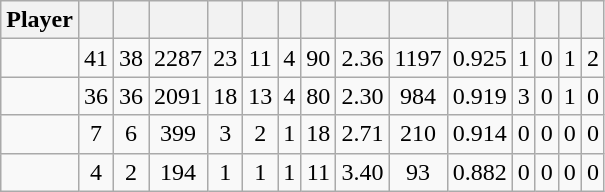<table class="wikitable sortable" style="text-align:center;">
<tr>
<th>Player</th>
<th></th>
<th></th>
<th></th>
<th></th>
<th></th>
<th></th>
<th></th>
<th></th>
<th></th>
<th></th>
<th></th>
<th></th>
<th></th>
<th></th>
</tr>
<tr>
<td style=white-space:nowrap></td>
<td>41</td>
<td>38</td>
<td>2287</td>
<td>23</td>
<td>11</td>
<td>4</td>
<td>90</td>
<td>2.36</td>
<td>1197</td>
<td>0.925</td>
<td>1</td>
<td>0</td>
<td>1</td>
<td>2</td>
</tr>
<tr>
<td style=white-space:nowrap></td>
<td>36</td>
<td>36</td>
<td>2091</td>
<td>18</td>
<td>13</td>
<td>4</td>
<td>80</td>
<td>2.30</td>
<td>984</td>
<td>0.919</td>
<td>3</td>
<td>0</td>
<td>1</td>
<td>0</td>
</tr>
<tr>
<td style=white-space:nowrap></td>
<td>7</td>
<td>6</td>
<td>399</td>
<td>3</td>
<td>2</td>
<td>1</td>
<td>18</td>
<td>2.71</td>
<td>210</td>
<td>0.914</td>
<td>0</td>
<td>0</td>
<td>0</td>
<td>0</td>
</tr>
<tr>
<td style=white-space:nowrap></td>
<td>4</td>
<td>2</td>
<td>194</td>
<td>1</td>
<td>1</td>
<td>1</td>
<td>11</td>
<td>3.40</td>
<td>93</td>
<td>0.882</td>
<td>0</td>
<td>0</td>
<td>0</td>
<td>0</td>
</tr>
</table>
